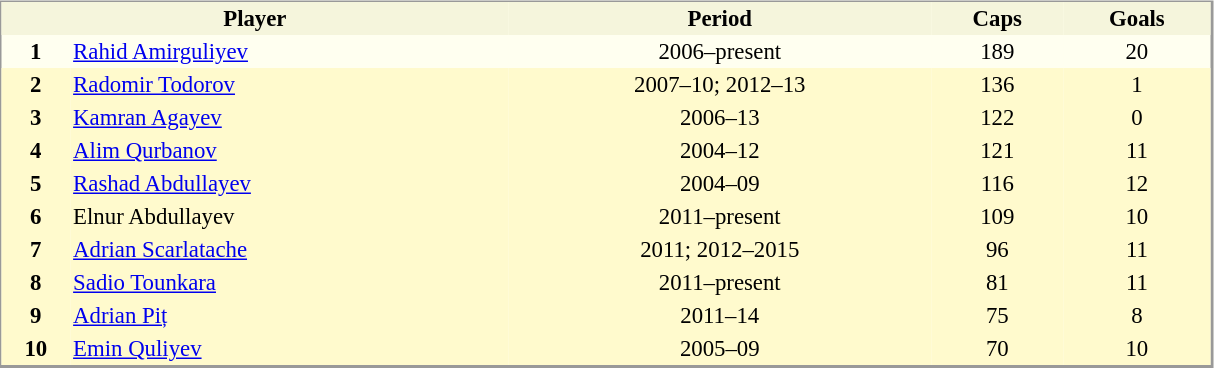<table align="left" cellpadding="2" cellspacing="0"  style="margin: 1em 0; border: 1px solid #999; border-right-width: 2px; border-bottom-width: 2px; background-color:ivory; width:64%; font-size: 95%;">
<tr style="background:beige;">
</tr>
<tr style="background:beige;">
<th colspan=2 align="center">Player</th>
<th align="center">Period</th>
<th align="center">Caps</th>
<th align="center">Goals</th>
</tr>
<tr>
<th>1</th>
<td> <a href='#'>Rahid Amirguliyev</a></td>
<td align="center">2006–present</td>
<td align="center">189</td>
<td align="center">20</td>
</tr>
<tr style="background:lemonchiffon;">
<th>2</th>
<td> <a href='#'>Radomir Todorov</a></td>
<td align="center">2007–10; 2012–13</td>
<td align="center">136</td>
<td align="center">1</td>
</tr>
<tr>
</tr>
<tr style="background:lemonchiffon;"|>
<th>3</th>
<td> <a href='#'>Kamran Agayev</a></td>
<td align="center">2006–13</td>
<td align="center">122</td>
<td align="center">0</td>
</tr>
<tr style="background:lemonchiffon;">
<th>4</th>
<td> <a href='#'>Alim Qurbanov</a></td>
<td align="center">2004–12</td>
<td align="center">121</td>
<td align="center">11</td>
</tr>
<tr style="background:lemonchiffon;"|>
<th>5</th>
<td> <a href='#'>Rashad Abdullayev</a></td>
<td align="center">2004–09</td>
<td align="center">116</td>
<td align="center">12</td>
</tr>
<tr style="background:lemonchiffon;">
<th>6</th>
<td> Elnur Abdullayev</td>
<td align="center">2011–present</td>
<td align="center">109</td>
<td align="center">10</td>
</tr>
<tr style="background:lemonchiffon;"|>
<th>7</th>
<td> <a href='#'>Adrian Scarlatache</a></td>
<td align="center">2011; 2012–2015</td>
<td align="center">96</td>
<td align="center">11</td>
</tr>
<tr style="background:lemonchiffon;">
<th>8</th>
<td> <a href='#'>Sadio Tounkara</a></td>
<td align="center">2011–present</td>
<td align="center">81</td>
<td align="center">11</td>
</tr>
<tr style="background:lemonchiffon;"|>
<th>9</th>
<td> <a href='#'>Adrian Piț</a></td>
<td align="center">2011–14</td>
<td align="center">75</td>
<td align="center">8</td>
</tr>
<tr style="background:lemonchiffon;">
<th>10</th>
<td> <a href='#'>Emin Quliyev</a></td>
<td align="center">2005–09</td>
<td align="center">70</td>
<td align="center">10</td>
</tr>
</table>
